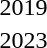<table>
<tr>
<td>2019<br></td>
<td></td>
<td></td>
<td></td>
</tr>
<tr>
<td>2023<br></td>
<td></td>
<td></td>
<td></td>
</tr>
</table>
